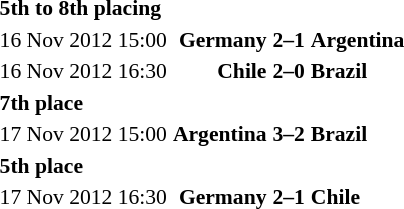<table style="font-size:90%; margin: 0 auto;">
<tr>
<td><strong>5th to 8th placing</strong></td>
</tr>
<tr>
<td>16 Nov 2012 15:00</td>
<td align="right"><strong>Germany</strong> </td>
<td align="center"><strong>2–1</strong></td>
<td> <strong>Argentina</strong></td>
</tr>
<tr>
<td>16 Nov 2012 16:30</td>
<td align="right"><strong>Chile</strong> </td>
<td align="center"><strong>2–0</strong></td>
<td> <strong>Brazil</strong></td>
</tr>
<tr>
<td><strong>7th place</strong></td>
</tr>
<tr>
<td>17 Nov 2012 15:00</td>
<td align="right"><strong>Argentina</strong> </td>
<td align="center"><strong>3–2</strong></td>
<td> <strong>Brazil</strong></td>
</tr>
<tr>
<td><strong>5th place</strong></td>
</tr>
<tr>
<td>17 Nov 2012 16:30</td>
<td align="right"><strong>Germany</strong> </td>
<td align="center"><strong>2–1</strong></td>
<td> <strong>Chile</strong></td>
</tr>
<tr>
</tr>
</table>
